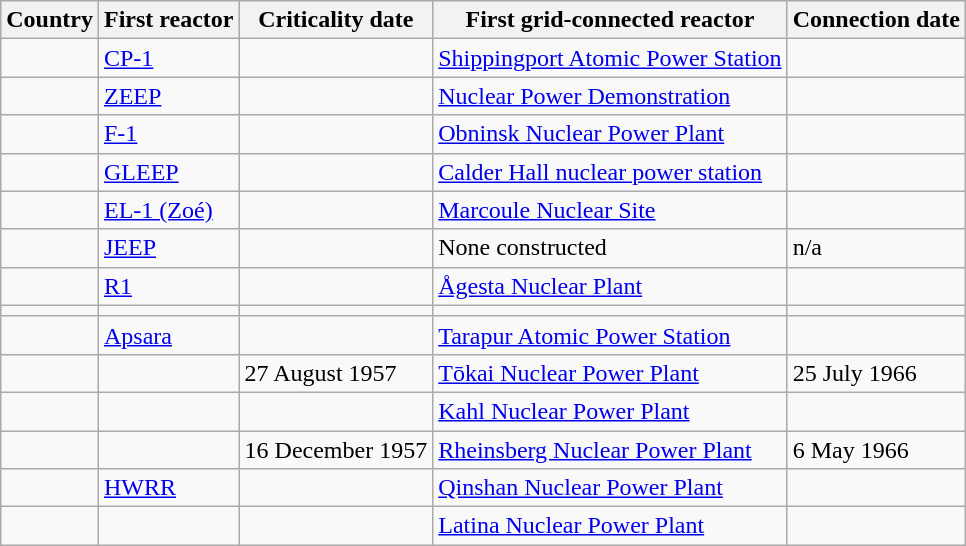<table class="wikitable sortable mw-collapsible">
<tr>
<th>Country</th>
<th>First reactor</th>
<th>Criticality date</th>
<th>First grid-connected reactor</th>
<th>Connection date</th>
</tr>
<tr>
<td></td>
<td><a href='#'>CP-1</a></td>
<td></td>
<td><a href='#'>Shippingport Atomic Power Station</a></td>
<td></td>
</tr>
<tr>
<td></td>
<td><a href='#'>ZEEP</a></td>
<td></td>
<td><a href='#'>Nuclear Power Demonstration</a></td>
<td></td>
</tr>
<tr>
<td></td>
<td><a href='#'>F-1</a></td>
<td></td>
<td><a href='#'>Obninsk Nuclear Power Plant</a></td>
<td></td>
</tr>
<tr>
<td></td>
<td><a href='#'>GLEEP</a></td>
<td></td>
<td><a href='#'>Calder Hall nuclear power station</a></td>
<td></td>
</tr>
<tr>
<td></td>
<td><a href='#'>EL-1 (Zoé)</a></td>
<td></td>
<td><a href='#'>Marcoule Nuclear Site</a></td>
<td></td>
</tr>
<tr>
<td></td>
<td><a href='#'>JEEP</a></td>
<td></td>
<td>None constructed</td>
<td>n/a</td>
</tr>
<tr>
<td></td>
<td><a href='#'>R1</a></td>
<td></td>
<td><a href='#'>Ågesta Nuclear Plant</a></td>
<td></td>
</tr>
<tr>
<td></td>
<td></td>
<td></td>
<td></td>
<td></td>
</tr>
<tr>
<td></td>
<td><a href='#'>Apsara</a></td>
<td><strong></strong></td>
<td><a href='#'>Tarapur Atomic Power Station</a></td>
<td></td>
</tr>
<tr>
<td></td>
<td></td>
<td>27 August 1957</td>
<td><a href='#'>Tōkai Nuclear Power Plant</a></td>
<td>25 July 1966</td>
</tr>
<tr>
<td></td>
<td></td>
<td></td>
<td><a href='#'>Kahl Nuclear Power Plant</a></td>
<td></td>
</tr>
<tr>
<td></td>
<td></td>
<td>16 December 1957</td>
<td><a href='#'>Rheinsberg Nuclear Power Plant</a></td>
<td>6 May 1966</td>
</tr>
<tr>
<td></td>
<td><a href='#'>HWRR</a></td>
<td></td>
<td><a href='#'>Qinshan Nuclear Power Plant</a></td>
<td></td>
</tr>
<tr>
<td></td>
<td></td>
<td></td>
<td><a href='#'>Latina Nuclear Power Plant</a></td>
<td></td>
</tr>
</table>
